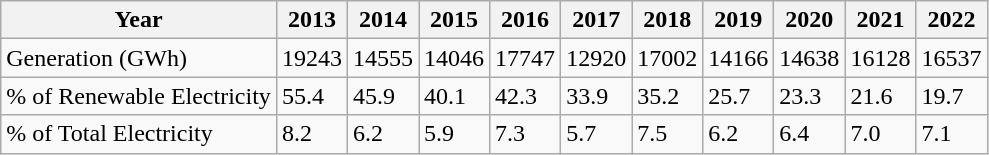<table class="wikitable">
<tr>
<th>Year</th>
<th>2013</th>
<th>2014</th>
<th>2015</th>
<th>2016</th>
<th>2017</th>
<th>2018</th>
<th>2019</th>
<th>2020</th>
<th>2021</th>
<th>2022</th>
</tr>
<tr>
<td>Generation (GWh)</td>
<td>19243</td>
<td>14555</td>
<td>14046</td>
<td>17747</td>
<td>12920</td>
<td>17002</td>
<td>14166</td>
<td>14638</td>
<td>16128</td>
<td>16537</td>
</tr>
<tr>
<td>% of Renewable Electricity</td>
<td>55.4</td>
<td>45.9</td>
<td>40.1</td>
<td>42.3</td>
<td>33.9</td>
<td>35.2</td>
<td>25.7</td>
<td>23.3</td>
<td>21.6</td>
<td>19.7</td>
</tr>
<tr>
<td>% of Total Electricity</td>
<td>8.2</td>
<td>6.2</td>
<td>5.9</td>
<td>7.3</td>
<td>5.7</td>
<td>7.5</td>
<td>6.2</td>
<td>6.4</td>
<td>7.0</td>
<td>7.1</td>
</tr>
</table>
